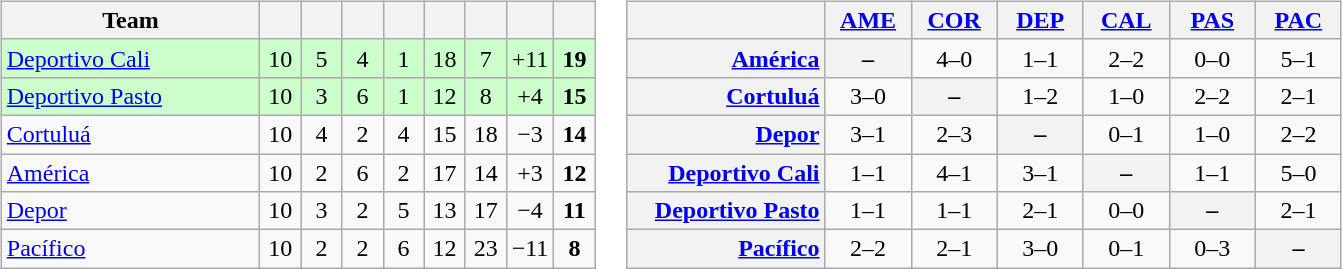<table>
<tr>
<td><br><table class="wikitable" style="text-align: center;">
<tr>
<th width=165>Team</th>
<th width=20></th>
<th width=20></th>
<th width=20></th>
<th width=20></th>
<th width=20></th>
<th width=20></th>
<th width=20></th>
<th width=20></th>
</tr>
<tr align=center bgcolor=CCFFCC>
<td align=left><a href='#'>Deportivo Cali</a></td>
<td>10</td>
<td>5</td>
<td>4</td>
<td>1</td>
<td>18</td>
<td>7</td>
<td>+11</td>
<td><strong>19</strong></td>
</tr>
<tr align=center bgcolor=CCFFCC>
<td align=left><a href='#'>Deportivo Pasto</a></td>
<td>10</td>
<td>3</td>
<td>6</td>
<td>1</td>
<td>12</td>
<td>8</td>
<td>+4</td>
<td><strong>15</strong></td>
</tr>
<tr align=center>
<td align=left><a href='#'>Cortuluá</a></td>
<td>10</td>
<td>4</td>
<td>2</td>
<td>4</td>
<td>15</td>
<td>18</td>
<td>−3</td>
<td><strong>14</strong></td>
</tr>
<tr align=center>
<td align=left><a href='#'>América</a></td>
<td>10</td>
<td>2</td>
<td>6</td>
<td>2</td>
<td>17</td>
<td>14</td>
<td>+3</td>
<td><strong>12</strong></td>
</tr>
<tr align=center>
<td align=left><a href='#'>Depor</a></td>
<td>10</td>
<td>3</td>
<td>2</td>
<td>5</td>
<td>13</td>
<td>17</td>
<td>−4</td>
<td><strong>11</strong></td>
</tr>
<tr align=center>
<td align=left><a href='#'>Pacífico</a></td>
<td>10</td>
<td>2</td>
<td>2</td>
<td>6</td>
<td>12</td>
<td>23</td>
<td>−11</td>
<td><strong>8</strong></td>
</tr>
</table>
</td>
<td><br><table class="wikitable" style="text-align:center">
<tr>
<th width="125"> </th>
<th width="50"><a href='#'>AME</a></th>
<th width="50"><a href='#'>COR</a></th>
<th width="50"><a href='#'>DEP</a></th>
<th width="50"><a href='#'>CAL</a></th>
<th width="50"><a href='#'>PAS</a></th>
<th width="50"><a href='#'>PAC</a></th>
</tr>
<tr>
<th style="text-align:right;"><a href='#'>América</a></th>
<th>–</th>
<td>4–0</td>
<td>1–1</td>
<td>2–2</td>
<td>0–0</td>
<td>5–1</td>
</tr>
<tr>
<th style="text-align:right;"><a href='#'>Cortuluá</a></th>
<td>3–0</td>
<th>–</th>
<td>1–2</td>
<td>1–0</td>
<td>2–2</td>
<td>2–1</td>
</tr>
<tr>
<th style="text-align:right;"><a href='#'>Depor</a></th>
<td>3–1</td>
<td>2–3</td>
<th>–</th>
<td>0–1</td>
<td>1–0</td>
<td>2–2</td>
</tr>
<tr>
<th style="text-align:right;"><a href='#'>Deportivo Cali</a></th>
<td>1–1</td>
<td>4–1</td>
<td>3–1</td>
<th>–</th>
<td>1–1</td>
<td>5–0</td>
</tr>
<tr>
<th style="text-align:right;"><a href='#'>Deportivo Pasto</a></th>
<td>1–1</td>
<td>1–1</td>
<td>2–1</td>
<td>0–0</td>
<th>–</th>
<td>2–1</td>
</tr>
<tr>
<th style="text-align:right;"><a href='#'>Pacífico</a></th>
<td>2–2</td>
<td>2–1</td>
<td>3–0</td>
<td>0–1</td>
<td>0–3</td>
<th>–</th>
</tr>
</table>
</td>
</tr>
</table>
